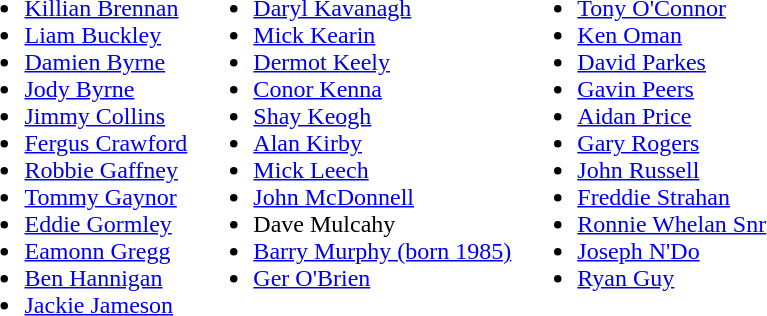<table>
<tr style="vertical-align:top">
<td><br><ul><li> <a href='#'>Killian Brennan</a></li><li> <a href='#'>Liam Buckley</a></li><li> <a href='#'>Damien Byrne</a></li><li> <a href='#'>Jody Byrne</a></li><li> <a href='#'>Jimmy Collins</a></li><li> <a href='#'>Fergus Crawford</a></li><li> <a href='#'>Robbie Gaffney</a></li><li> <a href='#'>Tommy Gaynor</a></li><li> <a href='#'>Eddie Gormley</a></li><li> <a href='#'>Eamonn Gregg</a></li><li> <a href='#'>Ben Hannigan</a></li><li> <a href='#'>Jackie Jameson</a></li></ul></td>
<td><br><ul><li> <a href='#'>Daryl Kavanagh</a></li><li> <a href='#'>Mick Kearin</a></li><li> <a href='#'>Dermot Keely</a></li><li> <a href='#'>Conor Kenna</a></li><li> <a href='#'>Shay Keogh</a></li><li> <a href='#'>Alan Kirby</a></li><li> <a href='#'>Mick Leech</a></li><li> <a href='#'>John McDonnell</a></li><li> Dave Mulcahy</li><li> <a href='#'>Barry Murphy (born 1985)</a></li><li> <a href='#'>Ger O'Brien</a></li></ul></td>
<td><br><ul><li> <a href='#'>Tony O'Connor</a></li><li> <a href='#'>Ken Oman</a></li><li> <a href='#'>David Parkes</a></li><li> <a href='#'>Gavin Peers</a></li><li> <a href='#'>Aidan Price</a></li><li> <a href='#'>Gary Rogers</a></li><li> <a href='#'>John Russell</a></li><li> <a href='#'>Freddie Strahan</a></li><li> <a href='#'>Ronnie Whelan Snr</a></li><li> <a href='#'>Joseph N'Do</a></li><li> <a href='#'>Ryan Guy</a></li></ul></td>
</tr>
</table>
